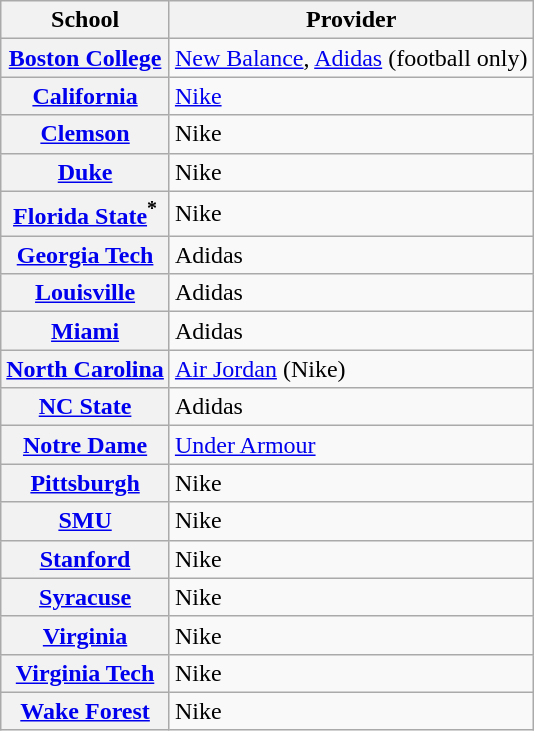<table class="wikitable sortable">
<tr>
<th>School</th>
<th>Provider</th>
</tr>
<tr>
<th><a href='#'>Boston College</a></th>
<td><a href='#'>New Balance</a>, <a href='#'>Adidas</a> (football only)</td>
</tr>
<tr>
<th><a href='#'>California</a></th>
<td><a href='#'>Nike</a></td>
</tr>
<tr>
<th><a href='#'>Clemson</a></th>
<td>Nike</td>
</tr>
<tr>
<th><a href='#'>Duke</a></th>
<td>Nike</td>
</tr>
<tr>
<th><a href='#'>Florida State</a><sup>*</sup></th>
<td>Nike</td>
</tr>
<tr>
<th><a href='#'>Georgia Tech</a></th>
<td>Adidas</td>
</tr>
<tr>
<th><a href='#'>Louisville</a></th>
<td>Adidas</td>
</tr>
<tr>
<th><a href='#'>Miami</a></th>
<td>Adidas</td>
</tr>
<tr>
<th><a href='#'>North Carolina</a></th>
<td><a href='#'>Air Jordan</a> (Nike)</td>
</tr>
<tr>
<th><a href='#'>NC State</a></th>
<td>Adidas</td>
</tr>
<tr>
<th><a href='#'>Notre Dame</a></th>
<td><a href='#'>Under Armour</a></td>
</tr>
<tr>
<th><a href='#'>Pittsburgh</a></th>
<td>Nike</td>
</tr>
<tr>
<th><a href='#'>SMU</a></th>
<td>Nike</td>
</tr>
<tr>
<th><a href='#'>Stanford</a></th>
<td>Nike</td>
</tr>
<tr>
<th><a href='#'>Syracuse</a></th>
<td>Nike</td>
</tr>
<tr>
<th><a href='#'>Virginia</a></th>
<td>Nike</td>
</tr>
<tr>
<th><a href='#'>Virginia Tech</a></th>
<td>Nike</td>
</tr>
<tr>
<th><a href='#'>Wake Forest</a></th>
<td>Nike</td>
</tr>
</table>
